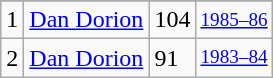<table class="wikitable">
<tr>
</tr>
<tr>
<td>1</td>
<td><a href='#'>Dan Dorion</a></td>
<td>104</td>
<td style="font-size:80%;"><a href='#'>1985–86</a></td>
</tr>
<tr>
<td>2</td>
<td><a href='#'>Dan Dorion</a></td>
<td>91</td>
<td style="font-size:80%;"><a href='#'>1983–84</a></td>
</tr>
</table>
